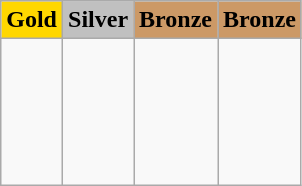<table class="wikitable">
<tr>
<th style="background-color:gold;">Gold</th>
<th style="background-color:silver;">Silver</th>
<th style="background-color:#cc9966;">Bronze</th>
<th style="background-color:#cc9966;">Bronze</th>
</tr>
<tr>
<td valign=top><br><br>
<br>
<br>
<br>
</td>
<td valign=top><br><br>
<br>
<br>
</td>
<td valign=top><br><br>
<br>
<br>
</td>
<td valign=top><br><br>
<br>
<br>
</td>
</tr>
</table>
